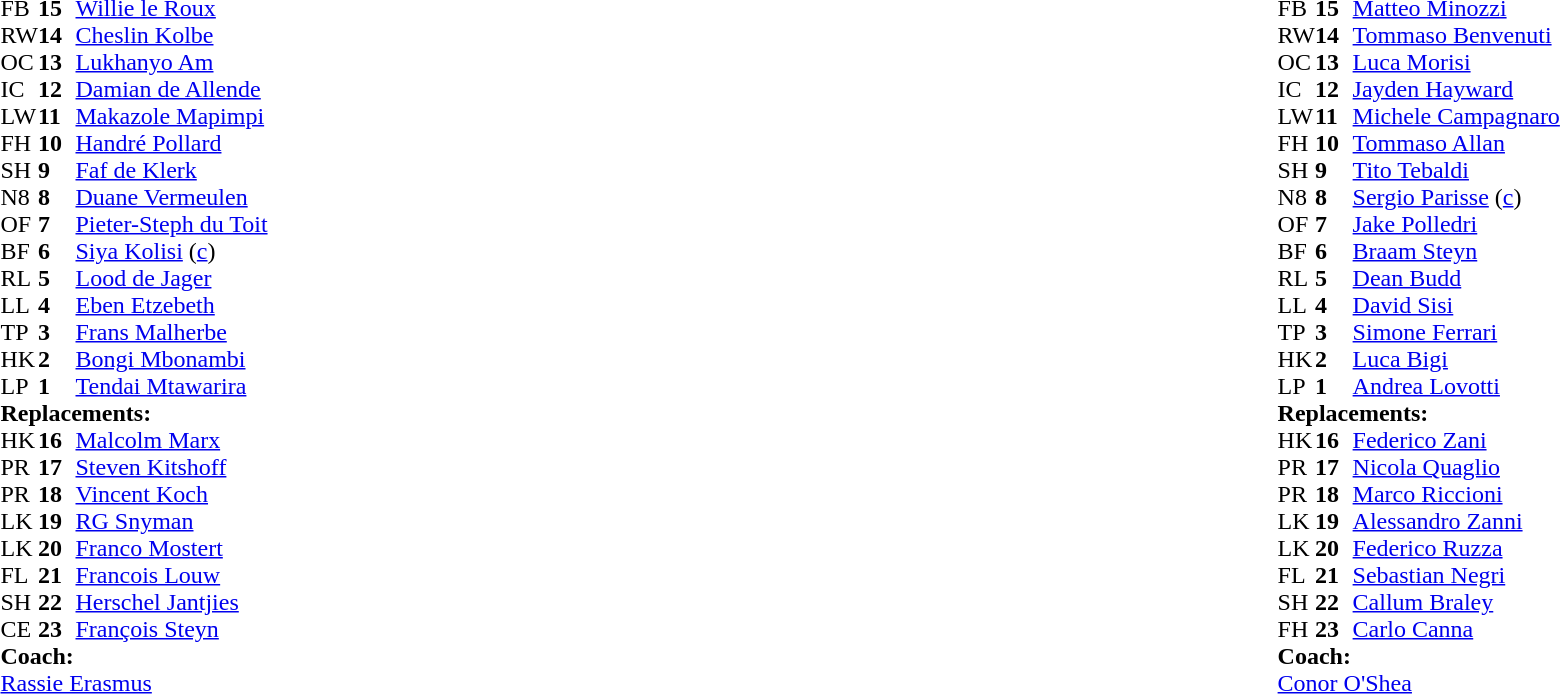<table style="width:100%;">
<tr>
<td style="vertical-align:top; width:50%;"><br><table style="font-size: 100%" cellspacing="0" cellpadding="0">
<tr>
<th width="25"></th>
<th width="25"></th>
</tr>
<tr>
<td>FB</td>
<td><strong>15</strong></td>
<td><a href='#'>Willie le Roux</a></td>
</tr>
<tr>
<td>RW</td>
<td><strong>14</strong></td>
<td><a href='#'>Cheslin Kolbe</a></td>
<td></td>
<td></td>
</tr>
<tr>
<td>OC</td>
<td><strong>13</strong></td>
<td><a href='#'>Lukhanyo Am</a></td>
<td></td>
<td></td>
<td></td>
<td></td>
</tr>
<tr>
<td>IC</td>
<td><strong>12</strong></td>
<td><a href='#'>Damian de Allende</a></td>
</tr>
<tr>
<td>LW</td>
<td><strong>11</strong></td>
<td><a href='#'>Makazole Mapimpi</a></td>
<td></td>
<td></td>
<td></td>
</tr>
<tr>
<td>FH</td>
<td><strong>10</strong></td>
<td><a href='#'>Handré Pollard</a></td>
</tr>
<tr>
<td>SH</td>
<td><strong>9</strong></td>
<td><a href='#'>Faf de Klerk</a></td>
<td></td>
<td></td>
</tr>
<tr>
<td>N8</td>
<td><strong>8</strong></td>
<td><a href='#'>Duane Vermeulen</a></td>
<td></td>
<td></td>
</tr>
<tr>
<td>OF</td>
<td><strong>7</strong></td>
<td><a href='#'>Pieter-Steph du Toit</a></td>
</tr>
<tr>
<td>BF</td>
<td><strong>6</strong></td>
<td><a href='#'>Siya Kolisi</a> (<a href='#'>c</a>)</td>
</tr>
<tr>
<td>RL</td>
<td><strong>5</strong></td>
<td><a href='#'>Lood de Jager</a></td>
<td></td>
<td></td>
</tr>
<tr>
<td>LL</td>
<td><strong>4</strong></td>
<td><a href='#'>Eben Etzebeth</a></td>
<td></td>
<td></td>
</tr>
<tr>
<td>TP</td>
<td><strong>3</strong></td>
<td><a href='#'>Frans Malherbe</a></td>
<td></td>
<td></td>
</tr>
<tr>
<td>HK</td>
<td><strong>2</strong></td>
<td><a href='#'>Bongi Mbonambi</a></td>
<td></td>
<td></td>
</tr>
<tr>
<td>LP</td>
<td><strong>1</strong></td>
<td><a href='#'>Tendai Mtawarira</a></td>
<td></td>
<td></td>
</tr>
<tr>
<td colspan="3"><strong>Replacements:</strong></td>
</tr>
<tr>
<td>HK</td>
<td><strong>16</strong></td>
<td><a href='#'>Malcolm Marx</a></td>
<td></td>
<td></td>
</tr>
<tr>
<td>PR</td>
<td><strong>17</strong></td>
<td><a href='#'>Steven Kitshoff</a></td>
<td></td>
<td></td>
</tr>
<tr>
<td>PR</td>
<td><strong>18</strong></td>
<td><a href='#'>Vincent Koch</a></td>
<td></td>
<td></td>
</tr>
<tr>
<td>LK</td>
<td><strong>19</strong></td>
<td><a href='#'>RG Snyman</a></td>
<td></td>
<td></td>
</tr>
<tr>
<td>LK</td>
<td><strong>20</strong></td>
<td><a href='#'>Franco Mostert</a></td>
<td></td>
<td></td>
</tr>
<tr>
<td>FL</td>
<td><strong>21</strong></td>
<td><a href='#'>Francois Louw</a></td>
<td></td>
<td></td>
</tr>
<tr>
<td>SH</td>
<td><strong>22</strong></td>
<td><a href='#'>Herschel Jantjies</a></td>
<td></td>
<td></td>
</tr>
<tr>
<td>CE</td>
<td><strong>23</strong></td>
<td><a href='#'>François Steyn</a></td>
<td></td>
<td></td>
<td></td>
<td></td>
</tr>
<tr>
<td colspan="3"><strong>Coach:</strong></td>
</tr>
<tr>
<td colspan="4"> <a href='#'>Rassie Erasmus</a></td>
</tr>
</table>
</td>
<td style="vertical-align:top"></td>
<td style="vertical-align:top; width:50%;"><br><table cellspacing="0" cellpadding="0" style="font-size:100%; margin:auto;">
<tr>
<th width="25"></th>
<th width="25"></th>
</tr>
<tr>
<td>FB</td>
<td><strong>15</strong></td>
<td><a href='#'>Matteo Minozzi</a></td>
</tr>
<tr>
<td>RW</td>
<td><strong>14</strong></td>
<td><a href='#'>Tommaso Benvenuti</a></td>
<td></td>
<td></td>
</tr>
<tr>
<td>OC</td>
<td><strong>13</strong></td>
<td><a href='#'>Luca Morisi</a></td>
<td></td>
<td></td>
</tr>
<tr>
<td>IC</td>
<td><strong>12</strong></td>
<td><a href='#'>Jayden Hayward</a></td>
</tr>
<tr>
<td>LW</td>
<td><strong>11</strong></td>
<td><a href='#'>Michele Campagnaro</a></td>
</tr>
<tr>
<td>FH</td>
<td><strong>10</strong></td>
<td><a href='#'>Tommaso Allan</a></td>
</tr>
<tr>
<td>SH</td>
<td><strong>9</strong></td>
<td><a href='#'>Tito Tebaldi</a></td>
<td></td>
<td></td>
</tr>
<tr>
<td>N8</td>
<td><strong>8</strong></td>
<td><a href='#'>Sergio Parisse</a> (<a href='#'>c</a>)</td>
<td></td>
<td></td>
</tr>
<tr>
<td>OF</td>
<td><strong>7</strong></td>
<td><a href='#'>Jake Polledri</a></td>
</tr>
<tr>
<td>BF</td>
<td><strong>6</strong></td>
<td><a href='#'>Braam Steyn</a></td>
</tr>
<tr>
<td>RL</td>
<td><strong>5</strong></td>
<td><a href='#'>Dean Budd</a></td>
<td></td>
<td></td>
</tr>
<tr>
<td>LL</td>
<td><strong>4</strong></td>
<td><a href='#'>David Sisi</a></td>
<td></td>
<td></td>
</tr>
<tr>
<td>TP</td>
<td><strong>3</strong></td>
<td><a href='#'>Simone Ferrari</a></td>
<td></td>
<td></td>
</tr>
<tr>
<td>HK</td>
<td><strong>2</strong></td>
<td><a href='#'>Luca Bigi</a></td>
</tr>
<tr>
<td>LP</td>
<td><strong>1</strong></td>
<td><a href='#'>Andrea Lovotti</a></td>
<td></td>
</tr>
<tr>
<td colspan="3"><strong>Replacements:</strong></td>
</tr>
<tr>
<td>HK</td>
<td><strong>16</strong></td>
<td><a href='#'>Federico Zani</a></td>
<td></td>
<td></td>
</tr>
<tr>
<td>PR</td>
<td><strong>17</strong></td>
<td><a href='#'>Nicola Quaglio</a></td>
<td></td>
<td></td>
<td></td>
</tr>
<tr>
<td>PR</td>
<td><strong>18</strong></td>
<td><a href='#'>Marco Riccioni</a></td>
<td></td>
<td></td>
<td></td>
</tr>
<tr>
<td>LK</td>
<td><strong>19</strong></td>
<td><a href='#'>Alessandro Zanni</a></td>
<td></td>
<td></td>
</tr>
<tr>
<td>LK</td>
<td><strong>20</strong></td>
<td><a href='#'>Federico Ruzza</a></td>
<td></td>
<td></td>
</tr>
<tr>
<td>FL</td>
<td><strong>21</strong></td>
<td><a href='#'>Sebastian Negri</a></td>
<td></td>
<td></td>
</tr>
<tr>
<td>SH</td>
<td><strong>22</strong></td>
<td><a href='#'>Callum Braley</a></td>
<td></td>
<td></td>
</tr>
<tr>
<td>FH</td>
<td><strong>23</strong></td>
<td><a href='#'>Carlo Canna</a></td>
<td></td>
<td></td>
</tr>
<tr>
<td colspan="3"><strong>Coach:</strong></td>
</tr>
<tr>
<td colspan="4"> <a href='#'>Conor O'Shea</a></td>
</tr>
</table>
</td>
</tr>
</table>
